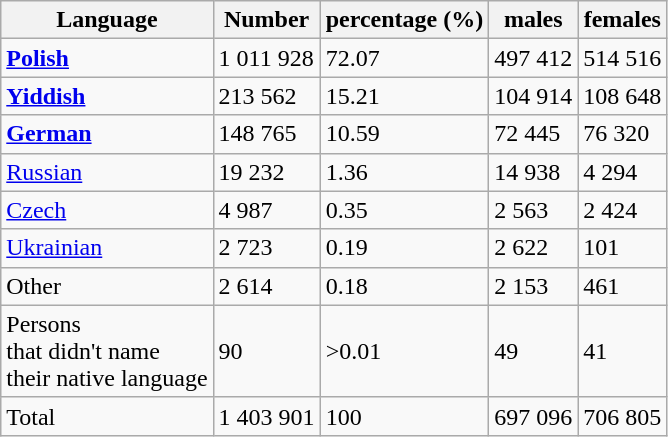<table align="center" class="wikitable plainlinks TablePager">
<tr>
<th>Language</th>
<th>Number</th>
<th>percentage (%)</th>
<th>males</th>
<th>females</th>
</tr>
<tr ---->
<td><strong><a href='#'>Polish</a></strong></td>
<td>1 011 928</td>
<td>72.07</td>
<td>497 412</td>
<td>514 516</td>
</tr>
<tr ---->
<td><strong><a href='#'>Yiddish</a></strong></td>
<td>213 562</td>
<td>15.21</td>
<td>104 914</td>
<td>108 648</td>
</tr>
<tr ---->
<td><strong><a href='#'>German</a></strong></td>
<td>148 765</td>
<td>10.59</td>
<td>72 445</td>
<td>76 320</td>
</tr>
<tr ---->
<td><a href='#'>Russian</a></td>
<td>19 232</td>
<td>1.36</td>
<td>14 938</td>
<td>4 294</td>
</tr>
<tr ---->
<td><a href='#'>Czech</a></td>
<td>4 987</td>
<td>0.35</td>
<td>2 563</td>
<td>2 424</td>
</tr>
<tr ---->
<td><a href='#'>Ukrainian</a></td>
<td>2 723</td>
<td>0.19</td>
<td>2 622</td>
<td>101</td>
</tr>
<tr ---->
<td>Other</td>
<td>2 614</td>
<td>0.18</td>
<td>2 153</td>
<td>461</td>
</tr>
<tr ---->
<td>Persons <br>that didn't name<br> their native language</td>
<td>90</td>
<td>>0.01</td>
<td>49</td>
<td>41</td>
</tr>
<tr ---->
<td>Total</td>
<td>1 403 901</td>
<td>100</td>
<td>697 096</td>
<td>706 805</td>
</tr>
</table>
